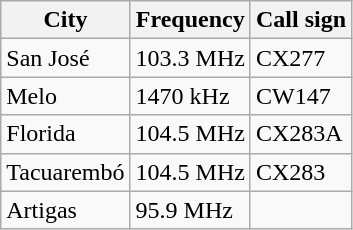<table class="wikitable sortable">
<tr>
<th>City</th>
<th>Frequency</th>
<th>Call sign</th>
</tr>
<tr>
<td>San José</td>
<td>103.3 MHz</td>
<td>CX277</td>
</tr>
<tr>
<td>Melo</td>
<td>1470 kHz</td>
<td>CW147</td>
</tr>
<tr>
<td>Florida</td>
<td>104.5 MHz</td>
<td>CX283A</td>
</tr>
<tr>
<td>Tacuarembó</td>
<td>104.5 MHz</td>
<td>CX283</td>
</tr>
<tr>
<td>Artigas</td>
<td>95.9 MHz</td>
<td></td>
</tr>
</table>
